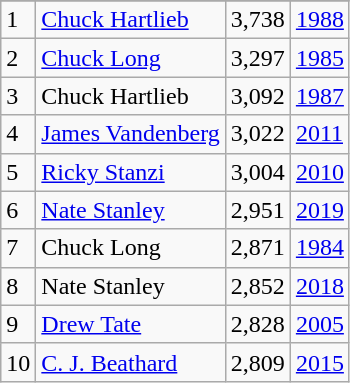<table class="wikitable">
<tr>
</tr>
<tr>
<td>1</td>
<td><a href='#'>Chuck Hartlieb</a></td>
<td>3,738</td>
<td><a href='#'>1988</a></td>
</tr>
<tr>
<td>2</td>
<td><a href='#'>Chuck Long</a></td>
<td>3,297</td>
<td><a href='#'>1985</a></td>
</tr>
<tr>
<td>3</td>
<td>Chuck Hartlieb</td>
<td>3,092</td>
<td><a href='#'>1987</a></td>
</tr>
<tr>
<td>4</td>
<td><a href='#'>James Vandenberg</a></td>
<td>3,022</td>
<td><a href='#'>2011</a></td>
</tr>
<tr>
<td>5</td>
<td><a href='#'>Ricky Stanzi</a></td>
<td>3,004</td>
<td><a href='#'>2010</a></td>
</tr>
<tr>
<td>6</td>
<td><a href='#'>Nate Stanley</a></td>
<td>2,951</td>
<td><a href='#'>2019</a></td>
</tr>
<tr>
<td>7</td>
<td>Chuck Long</td>
<td>2,871</td>
<td><a href='#'>1984</a></td>
</tr>
<tr>
<td>8</td>
<td>Nate Stanley</td>
<td>2,852</td>
<td><a href='#'>2018</a></td>
</tr>
<tr>
<td>9</td>
<td><a href='#'>Drew Tate</a></td>
<td>2,828</td>
<td><a href='#'>2005</a></td>
</tr>
<tr>
<td>10</td>
<td><a href='#'>C. J. Beathard</a></td>
<td>2,809</td>
<td><a href='#'>2015</a><br></td>
</tr>
</table>
